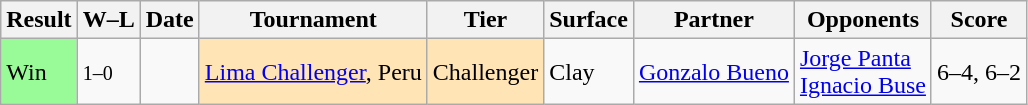<table class="wikitable">
<tr>
<th>Result</th>
<th class="unsortable">W–L</th>
<th>Date</th>
<th>Tournament</th>
<th>Tier</th>
<th>Surface</th>
<th>Partner</th>
<th>Opponents</th>
<th class="unsortable">Score</th>
</tr>
<tr>
<td bgcolor=98fb98>Win</td>
<td><small>1–0</small></td>
<td><a href='#'></a></td>
<td style="background:moccasin;"><a href='#'>Lima Challenger</a>, Peru</td>
<td style="background:moccasin;">Challenger</td>
<td>Clay</td>
<td> <a href='#'>Gonzalo Bueno</a></td>
<td> <a href='#'>Jorge Panta</a> <br> <a href='#'>Ignacio Buse</a></td>
<td>6–4, 6–2</td>
</tr>
</table>
